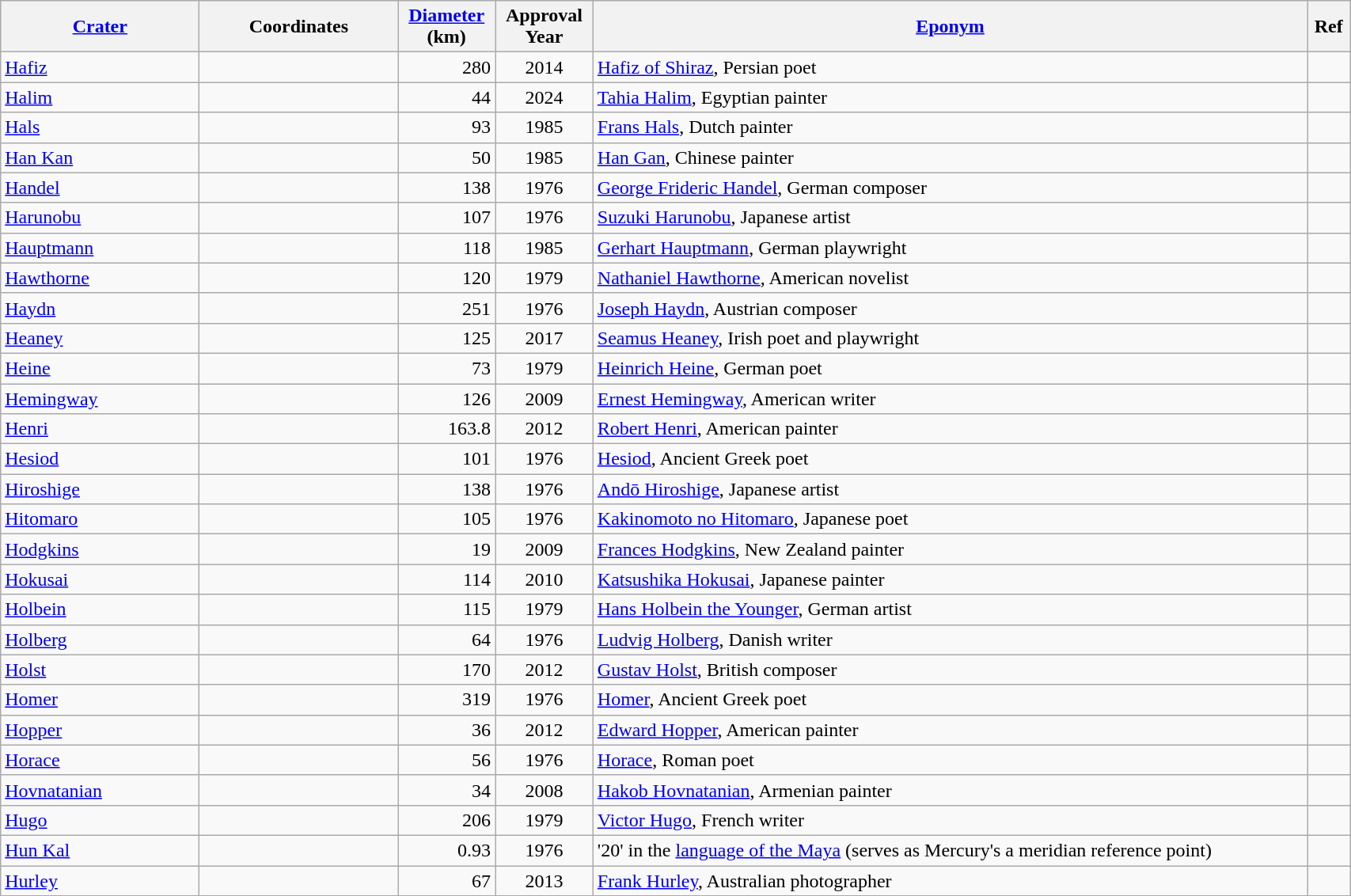<table class="wikitable sortable" style="min-width: 90%">
<tr>
<th style="width:10em"><a href='#'>Crater</a></th>
<th style="width:10em">Coordinates</th>
<th><a href='#'>Diameter</a><br>(km)</th>
<th>Approval<br>Year</th>
<th class="unsortable"><a href='#'>Eponym</a></th>
<th class="unsortable">Ref</th>
</tr>
<tr id="Hafiz">
<td><a href='#'>Hafiz</a></td>
<td></td>
<td align=right>280</td>
<td align=center>2014</td>
<td><a href='#'>Hafiz of Shiraz</a>, Persian poet</td>
<td></td>
</tr>
<tr id="Halim">
<td><a href='#'>Halim</a></td>
<td></td>
<td align=right>44</td>
<td align=center>2024</td>
<td><a href='#'>Tahia Halim</a>, Egyptian painter</td>
<td></td>
</tr>
<tr id="Hals">
<td><a href='#'>Hals</a></td>
<td></td>
<td align=right>93</td>
<td align=center>1985</td>
<td><a href='#'>Frans Hals</a>, Dutch painter</td>
<td></td>
</tr>
<tr id="Han Kan">
<td><a href='#'>Han Kan</a></td>
<td></td>
<td align=right>50</td>
<td align=center>1985</td>
<td><a href='#'>Han Gan</a>, Chinese painter</td>
<td></td>
</tr>
<tr id="Handel">
<td><a href='#'>Handel</a></td>
<td></td>
<td align=right>138</td>
<td align=center>1976</td>
<td><a href='#'>George Frideric Handel</a>, German composer</td>
<td></td>
</tr>
<tr id="Harunobu">
<td><a href='#'>Harunobu</a></td>
<td></td>
<td align=right>107</td>
<td align=center>1976</td>
<td><a href='#'>Suzuki Harunobu</a>, Japanese artist</td>
<td></td>
</tr>
<tr id="Hauptmann">
<td><a href='#'>Hauptmann</a></td>
<td></td>
<td align=right>118</td>
<td align=center>1985</td>
<td><a href='#'>Gerhart Hauptmann</a>, German playwright</td>
<td></td>
</tr>
<tr id="Hawthorne">
<td><a href='#'>Hawthorne</a></td>
<td></td>
<td align=right>120</td>
<td align=center>1979</td>
<td><a href='#'>Nathaniel Hawthorne</a>, American novelist</td>
<td></td>
</tr>
<tr id="Haydn">
<td><a href='#'>Haydn</a></td>
<td></td>
<td align=right>251</td>
<td align=center>1976</td>
<td><a href='#'>Joseph Haydn</a>, Austrian composer</td>
<td></td>
</tr>
<tr id="Haydn">
<td><a href='#'>Heaney</a></td>
<td></td>
<td align=right>125</td>
<td align=center>2017</td>
<td><a href='#'>Seamus Heaney</a>, Irish poet and playwright</td>
<td></td>
</tr>
<tr id="Heine">
<td><a href='#'>Heine</a></td>
<td></td>
<td align=right>73</td>
<td align=center>1979</td>
<td><a href='#'>Heinrich Heine</a>, German poet</td>
<td></td>
</tr>
<tr id="Hemingway">
<td><a href='#'>Hemingway</a></td>
<td></td>
<td align=right>126</td>
<td align=center>2009</td>
<td><a href='#'>Ernest Hemingway</a>, American writer</td>
<td></td>
</tr>
<tr id="Henri">
<td><a href='#'>Henri</a></td>
<td></td>
<td align=right>163.8</td>
<td align=center>2012</td>
<td><a href='#'>Robert Henri</a>, American painter</td>
<td></td>
</tr>
<tr id="Hesiod">
<td><a href='#'>Hesiod</a></td>
<td></td>
<td align=right>101</td>
<td align=center>1976</td>
<td><a href='#'>Hesiod</a>, Ancient Greek poet</td>
<td></td>
</tr>
<tr id="Hiroshige">
<td><a href='#'>Hiroshige</a></td>
<td></td>
<td align=right>138</td>
<td align=center>1976</td>
<td><a href='#'>Andō Hiroshige</a>, Japanese artist</td>
<td></td>
</tr>
<tr id="Hitomaro">
<td><a href='#'>Hitomaro</a></td>
<td></td>
<td align=right>105</td>
<td align=center>1976</td>
<td><a href='#'>Kakinomoto no Hitomaro</a>, Japanese poet</td>
<td></td>
</tr>
<tr id="Hodgkins">
<td><a href='#'>Hodgkins</a></td>
<td></td>
<td align=right>19</td>
<td align=center>2009</td>
<td><a href='#'>Frances Hodgkins</a>, New Zealand painter</td>
<td></td>
</tr>
<tr id="Hokusai">
<td><a href='#'>Hokusai</a></td>
<td></td>
<td align=right>114</td>
<td align=center>2010</td>
<td><a href='#'>Katsushika Hokusai</a>, Japanese painter</td>
<td></td>
</tr>
<tr id="Holbein">
<td><a href='#'>Holbein</a></td>
<td></td>
<td align=right>115</td>
<td align=center>1979</td>
<td><a href='#'>Hans Holbein the Younger</a>, German artist</td>
<td></td>
</tr>
<tr id="Holberg">
<td><a href='#'>Holberg</a></td>
<td></td>
<td align=right>64</td>
<td align=center>1976</td>
<td><a href='#'>Ludvig Holberg</a>, Danish writer</td>
<td></td>
</tr>
<tr id="Holst">
<td><a href='#'>Holst</a></td>
<td></td>
<td align=right>170</td>
<td align=center>2012</td>
<td><a href='#'>Gustav Holst</a>, British composer</td>
<td></td>
</tr>
<tr id="Homer">
<td><a href='#'>Homer</a></td>
<td></td>
<td align=right>319</td>
<td align=center>1976</td>
<td><a href='#'>Homer</a>, Ancient Greek poet</td>
<td></td>
</tr>
<tr id="Hopper">
<td><a href='#'>Hopper</a></td>
<td></td>
<td align=right>36</td>
<td align=center>2012</td>
<td><a href='#'>Edward Hopper</a>, American painter</td>
<td></td>
</tr>
<tr id="Horace">
<td><a href='#'>Horace</a></td>
<td></td>
<td align=right>56</td>
<td align=center>1976</td>
<td><a href='#'>Horace</a>, Roman poet</td>
<td></td>
</tr>
<tr id="Hovnatanian">
<td><a href='#'>Hovnatanian</a></td>
<td></td>
<td align=right>34</td>
<td align=center>2008</td>
<td><a href='#'>Hakob Hovnatanian</a>, Armenian painter</td>
<td></td>
</tr>
<tr id="Hugo">
<td><a href='#'>Hugo</a></td>
<td></td>
<td align=right>206</td>
<td align=center>1979</td>
<td><a href='#'>Victor Hugo</a>, French writer</td>
<td></td>
</tr>
<tr id="Hun Kal">
<td><a href='#'>Hun Kal</a></td>
<td></td>
<td align=right>0.93</td>
<td align=center>1976</td>
<td>'20' in the <a href='#'>language of the Maya</a> (serves as Mercury's a meridian reference point)</td>
<td></td>
</tr>
<tr id="Hurley">
<td><a href='#'>Hurley</a></td>
<td></td>
<td align=right>67</td>
<td align=center>2013</td>
<td><a href='#'>Frank Hurley</a>, Australian photographer</td>
<td></td>
</tr>
</table>
